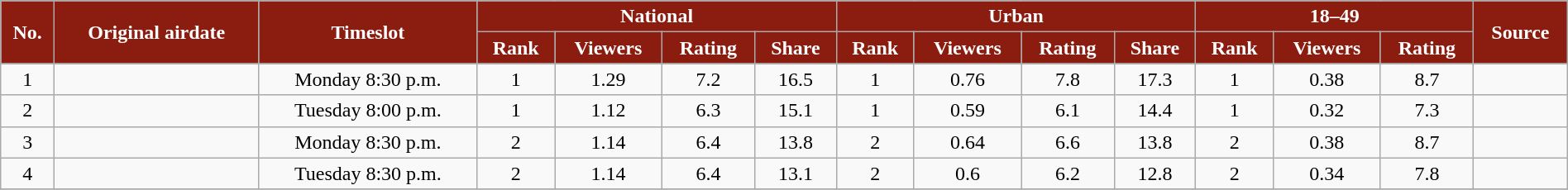<table class="wikitable" style="text-align: center; width: 100%">
<tr style="color:white;">
<th style="background:#8b1c10;" rowspan="2">No.</th>
<th style="background:#8b1c10;" rowspan="2">Original airdate</th>
<th style="background:#8b1c10;" rowspan="2">Timeslot<br><small></small></th>
<th style="background:#8b1c10;" colspan="4">National</th>
<th style="background:#8b1c10;" colspan="4">Urban</th>
<th style="background:#8b1c10;" colspan="3">18–49</th>
<th style="background:#8b1c10;" rowspan="2">Source</th>
</tr>
<tr style="color:white;">
<th style="background:#8b1c10;">Rank</th>
<th style="background:#8b1c10;">Viewers<br><small></small></th>
<th style="background:#8b1c10;">Rating<br><small></small></th>
<th style="background:#8b1c10;">Share<br><small></small></th>
<th style="background:#8b1c10;">Rank</th>
<th style="background:#8b1c10;">Viewers<br><small></small></th>
<th style="background:#8b1c10;">Rating<br><small></small></th>
<th style="background:#8b1c10;">Share<br><small></small></th>
<th style="background:#8b1c10;">Rank</th>
<th style="background:#8b1c10;">Viewers<br><small></small></th>
<th style="background:#8b1c10;">Rating<br><small></small></th>
</tr>
<tr>
<td>1</td>
<td></td>
<td>Monday 8:30 p.m.</td>
<td>1</td>
<td>1.29</td>
<td>7.2</td>
<td>16.5</td>
<td>1</td>
<td>0.76</td>
<td>7.8</td>
<td>17.3</td>
<td>1</td>
<td>0.38</td>
<td>8.7</td>
<td></td>
</tr>
<tr>
<td>2</td>
<td></td>
<td>Tuesday 8:00 p.m.</td>
<td>1</td>
<td>1.12</td>
<td>6.3</td>
<td>15.1</td>
<td>1</td>
<td>0.59</td>
<td>6.1</td>
<td>14.4</td>
<td>1</td>
<td>0.32</td>
<td>7.3</td>
<td></td>
</tr>
<tr>
<td>3</td>
<td></td>
<td>Monday 8:30 p.m.</td>
<td>2</td>
<td>1.14</td>
<td>6.4</td>
<td>13.8</td>
<td>2</td>
<td>0.64</td>
<td>6.6</td>
<td>13.8</td>
<td>2</td>
<td>0.38</td>
<td>8.7</td>
<td></td>
</tr>
<tr>
<td>4</td>
<td></td>
<td>Tuesday 8:30 p.m.</td>
<td>2</td>
<td>1.14</td>
<td>6.4</td>
<td>13.1</td>
<td>2</td>
<td>0.6</td>
<td>6.2</td>
<td>12.8</td>
<td>2</td>
<td>0.34</td>
<td>7.8</td>
<td></td>
</tr>
<tr>
</tr>
</table>
